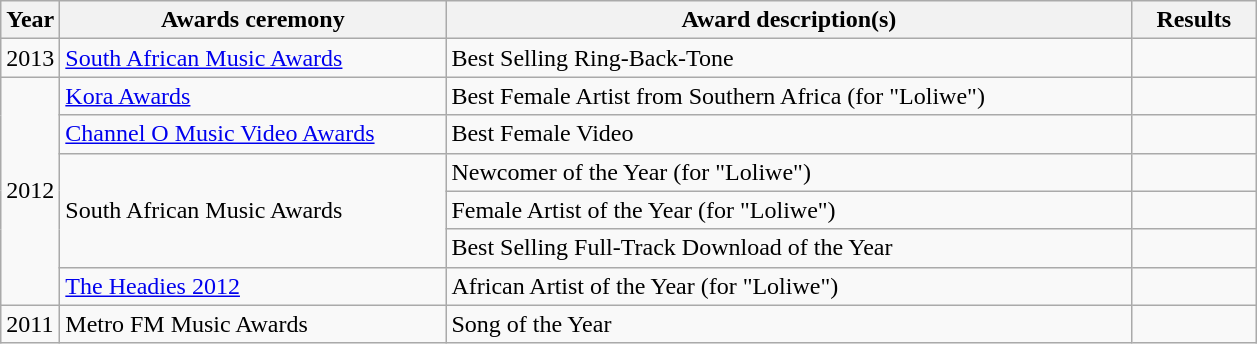<table class="wikitable">
<tr>
<th>Year</th>
<th width="250">Awards ceremony</th>
<th width="450">Award description(s)</th>
<th width="75">Results</th>
</tr>
<tr>
<td rowspan="1">2013</td>
<td rowspan="1"><a href='#'>South African Music Awards</a></td>
<td>Best Selling Ring-Back-Tone</td>
<td></td>
</tr>
<tr>
<td rowspan="6">2012</td>
<td rowspan="1"><a href='#'>Kora Awards</a></td>
<td>Best Female Artist from Southern Africa <span>(for "Loliwe")</span></td>
<td></td>
</tr>
<tr>
<td><a href='#'>Channel O Music Video Awards</a></td>
<td>Best Female Video</td>
<td></td>
</tr>
<tr>
<td rowspan="3">South African Music Awards</td>
<td>Newcomer of the Year <span>(for "Loliwe")</span></td>
<td></td>
</tr>
<tr>
<td>Female Artist of the Year <span>(for "Loliwe")</span></td>
<td></td>
</tr>
<tr>
<td>Best Selling Full-Track Download of the Year</td>
<td></td>
</tr>
<tr>
<td rowspan="1"><a href='#'>The Headies 2012</a></td>
<td>African Artist of the Year <span>(for "Loliwe")</span></td>
<td></td>
</tr>
<tr>
<td rowspan="1">2011</td>
<td rowspan="1">Metro FM Music Awards</td>
<td>Song of the Year</td>
<td></td>
</tr>
</table>
